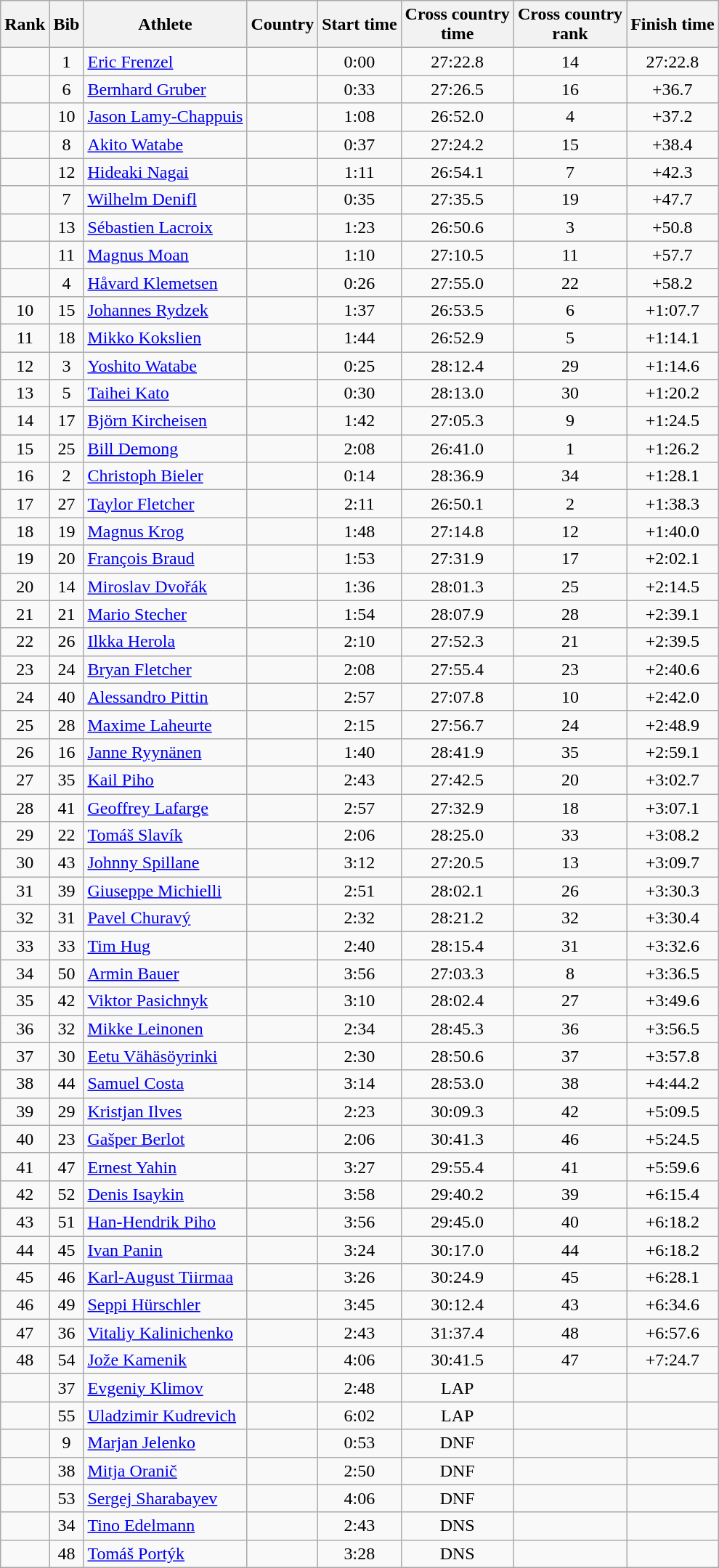<table class="wikitable sortable" style="text-align:center">
<tr>
<th>Rank</th>
<th>Bib</th>
<th>Athlete</th>
<th>Country</th>
<th>Start time</th>
<th>Cross country<br>time</th>
<th>Cross country<br>rank</th>
<th>Finish time</th>
</tr>
<tr>
<td></td>
<td>1</td>
<td align=left><a href='#'>Eric Frenzel</a></td>
<td align=left></td>
<td>0:00</td>
<td>27:22.8</td>
<td>14</td>
<td>27:22.8</td>
</tr>
<tr>
<td></td>
<td>6</td>
<td align=left><a href='#'>Bernhard Gruber</a></td>
<td align=left></td>
<td>0:33</td>
<td>27:26.5</td>
<td>16</td>
<td>+36.7</td>
</tr>
<tr>
<td></td>
<td>10</td>
<td align=left><a href='#'>Jason Lamy-Chappuis</a></td>
<td align=left></td>
<td>1:08</td>
<td>26:52.0</td>
<td>4</td>
<td>+37.2</td>
</tr>
<tr>
<td></td>
<td>8</td>
<td align=left><a href='#'>Akito Watabe</a></td>
<td align=left></td>
<td>0:37</td>
<td>27:24.2</td>
<td>15</td>
<td>+38.4</td>
</tr>
<tr>
<td></td>
<td>12</td>
<td align=left><a href='#'>Hideaki Nagai</a></td>
<td align=left></td>
<td>1:11</td>
<td>26:54.1</td>
<td>7</td>
<td>+42.3</td>
</tr>
<tr>
<td></td>
<td>7</td>
<td align=left><a href='#'>Wilhelm Denifl</a></td>
<td align=left></td>
<td>0:35</td>
<td>27:35.5</td>
<td>19</td>
<td>+47.7</td>
</tr>
<tr>
<td></td>
<td>13</td>
<td align=left><a href='#'>Sébastien Lacroix</a></td>
<td align=left></td>
<td>1:23</td>
<td>26:50.6</td>
<td>3</td>
<td>+50.8</td>
</tr>
<tr>
<td></td>
<td>11</td>
<td align=left><a href='#'>Magnus Moan</a></td>
<td align=left></td>
<td>1:10</td>
<td>27:10.5</td>
<td>11</td>
<td>+57.7</td>
</tr>
<tr>
<td></td>
<td>4</td>
<td align=left><a href='#'>Håvard Klemetsen</a></td>
<td align=left></td>
<td>0:26</td>
<td>27:55.0</td>
<td>22</td>
<td>+58.2</td>
</tr>
<tr>
<td>10</td>
<td>15</td>
<td align=left><a href='#'>Johannes Rydzek</a></td>
<td align=left></td>
<td>1:37</td>
<td>26:53.5</td>
<td>6</td>
<td>+1:07.7</td>
</tr>
<tr>
<td>11</td>
<td>18</td>
<td align=left><a href='#'>Mikko Kokslien</a></td>
<td align=left></td>
<td>1:44</td>
<td>26:52.9</td>
<td>5</td>
<td>+1:14.1</td>
</tr>
<tr>
<td>12</td>
<td>3</td>
<td align=left><a href='#'>Yoshito Watabe</a></td>
<td align=left></td>
<td>0:25</td>
<td>28:12.4</td>
<td>29</td>
<td>+1:14.6</td>
</tr>
<tr>
<td>13</td>
<td>5</td>
<td align=left><a href='#'>Taihei Kato</a></td>
<td align=left></td>
<td>0:30</td>
<td>28:13.0</td>
<td>30</td>
<td>+1:20.2</td>
</tr>
<tr>
<td>14</td>
<td>17</td>
<td align=left><a href='#'>Björn Kircheisen</a></td>
<td align=left></td>
<td>1:42</td>
<td>27:05.3</td>
<td>9</td>
<td>+1:24.5</td>
</tr>
<tr>
<td>15</td>
<td>25</td>
<td align=left><a href='#'>Bill Demong</a></td>
<td align=left></td>
<td>2:08</td>
<td>26:41.0</td>
<td>1</td>
<td>+1:26.2</td>
</tr>
<tr>
<td>16</td>
<td>2</td>
<td align=left><a href='#'>Christoph Bieler</a></td>
<td align=left></td>
<td>0:14</td>
<td>28:36.9</td>
<td>34</td>
<td>+1:28.1</td>
</tr>
<tr>
<td>17</td>
<td>27</td>
<td align=left><a href='#'>Taylor Fletcher</a></td>
<td align=left></td>
<td>2:11</td>
<td>26:50.1</td>
<td>2</td>
<td>+1:38.3</td>
</tr>
<tr>
<td>18</td>
<td>19</td>
<td align=left><a href='#'>Magnus Krog</a></td>
<td align=left></td>
<td>1:48</td>
<td>27:14.8</td>
<td>12</td>
<td>+1:40.0</td>
</tr>
<tr>
<td>19</td>
<td>20</td>
<td align=left><a href='#'>François Braud</a></td>
<td align=left></td>
<td>1:53</td>
<td>27:31.9</td>
<td>17</td>
<td>+2:02.1</td>
</tr>
<tr>
<td>20</td>
<td>14</td>
<td align=left><a href='#'>Miroslav Dvořák</a></td>
<td align=left></td>
<td>1:36</td>
<td>28:01.3</td>
<td>25</td>
<td>+2:14.5</td>
</tr>
<tr>
<td>21</td>
<td>21</td>
<td align=left><a href='#'>Mario Stecher</a></td>
<td align=left></td>
<td>1:54</td>
<td>28:07.9</td>
<td>28</td>
<td>+2:39.1</td>
</tr>
<tr>
<td>22</td>
<td>26</td>
<td align=left><a href='#'>Ilkka Herola</a></td>
<td align=left></td>
<td>2:10</td>
<td>27:52.3</td>
<td>21</td>
<td>+2:39.5</td>
</tr>
<tr>
<td>23</td>
<td>24</td>
<td align=left><a href='#'>Bryan Fletcher</a></td>
<td align=left></td>
<td>2:08</td>
<td>27:55.4</td>
<td>23</td>
<td>+2:40.6</td>
</tr>
<tr>
<td>24</td>
<td>40</td>
<td align=left><a href='#'>Alessandro Pittin</a></td>
<td align=left></td>
<td>2:57</td>
<td>27:07.8</td>
<td>10</td>
<td>+2:42.0</td>
</tr>
<tr>
<td>25</td>
<td>28</td>
<td align=left><a href='#'>Maxime Laheurte</a></td>
<td align=left></td>
<td>2:15</td>
<td>27:56.7</td>
<td>24</td>
<td>+2:48.9</td>
</tr>
<tr>
<td>26</td>
<td>16</td>
<td align=left><a href='#'>Janne Ryynänen</a></td>
<td align=left></td>
<td>1:40</td>
<td>28:41.9</td>
<td>35</td>
<td>+2:59.1</td>
</tr>
<tr>
<td>27</td>
<td>35</td>
<td align=left><a href='#'>Kail Piho</a></td>
<td align=left></td>
<td>2:43</td>
<td>27:42.5</td>
<td>20</td>
<td>+3:02.7</td>
</tr>
<tr>
<td>28</td>
<td>41</td>
<td align=left><a href='#'>Geoffrey Lafarge</a></td>
<td align=left></td>
<td>2:57</td>
<td>27:32.9</td>
<td>18</td>
<td>+3:07.1</td>
</tr>
<tr>
<td>29</td>
<td>22</td>
<td align=left><a href='#'>Tomáš Slavík</a></td>
<td align=left></td>
<td>2:06</td>
<td>28:25.0</td>
<td>33</td>
<td>+3:08.2</td>
</tr>
<tr>
<td>30</td>
<td>43</td>
<td align=left><a href='#'>Johnny Spillane</a></td>
<td align=left></td>
<td>3:12</td>
<td>27:20.5</td>
<td>13</td>
<td>+3:09.7</td>
</tr>
<tr>
<td>31</td>
<td>39</td>
<td align=left><a href='#'>Giuseppe Michielli</a></td>
<td align=left></td>
<td>2:51</td>
<td>28:02.1</td>
<td>26</td>
<td>+3:30.3</td>
</tr>
<tr>
<td>32</td>
<td>31</td>
<td align=left><a href='#'>Pavel Churavý</a></td>
<td align=left></td>
<td>2:32</td>
<td>28:21.2</td>
<td>32</td>
<td>+3:30.4</td>
</tr>
<tr>
<td>33</td>
<td>33</td>
<td align=left><a href='#'>Tim Hug</a></td>
<td align=left></td>
<td>2:40</td>
<td>28:15.4</td>
<td>31</td>
<td>+3:32.6</td>
</tr>
<tr>
<td>34</td>
<td>50</td>
<td align=left><a href='#'>Armin Bauer</a></td>
<td align=left></td>
<td>3:56</td>
<td>27:03.3</td>
<td>8</td>
<td>+3:36.5</td>
</tr>
<tr>
<td>35</td>
<td>42</td>
<td align=left><a href='#'>Viktor Pasichnyk</a></td>
<td align=left></td>
<td>3:10</td>
<td>28:02.4</td>
<td>27</td>
<td>+3:49.6</td>
</tr>
<tr>
<td>36</td>
<td>32</td>
<td align=left><a href='#'>Mikke Leinonen</a></td>
<td align=left></td>
<td>2:34</td>
<td>28:45.3</td>
<td>36</td>
<td>+3:56.5</td>
</tr>
<tr>
<td>37</td>
<td>30</td>
<td align=left><a href='#'>Eetu Vähäsöyrinki</a></td>
<td align=left></td>
<td>2:30</td>
<td>28:50.6</td>
<td>37</td>
<td>+3:57.8</td>
</tr>
<tr>
<td>38</td>
<td>44</td>
<td align=left><a href='#'>Samuel Costa</a></td>
<td align=left></td>
<td>3:14</td>
<td>28:53.0</td>
<td>38</td>
<td>+4:44.2</td>
</tr>
<tr>
<td>39</td>
<td>29</td>
<td align=left><a href='#'>Kristjan Ilves</a></td>
<td align=left></td>
<td>2:23</td>
<td>30:09.3</td>
<td>42</td>
<td>+5:09.5</td>
</tr>
<tr>
<td>40</td>
<td>23</td>
<td align=left><a href='#'>Gašper Berlot</a></td>
<td align=left></td>
<td>2:06</td>
<td>30:41.3</td>
<td>46</td>
<td>+5:24.5</td>
</tr>
<tr>
<td>41</td>
<td>47</td>
<td align=left><a href='#'>Ernest Yahin</a></td>
<td align=left></td>
<td>3:27</td>
<td>29:55.4</td>
<td>41</td>
<td>+5:59.6</td>
</tr>
<tr>
<td>42</td>
<td>52</td>
<td align=left><a href='#'>Denis Isaykin</a></td>
<td align=left></td>
<td>3:58</td>
<td>29:40.2</td>
<td>39</td>
<td>+6:15.4</td>
</tr>
<tr>
<td>43</td>
<td>51</td>
<td align=left><a href='#'>Han-Hendrik Piho</a></td>
<td align=left></td>
<td>3:56</td>
<td>29:45.0</td>
<td>40</td>
<td>+6:18.2</td>
</tr>
<tr>
<td>44</td>
<td>45</td>
<td align=left><a href='#'>Ivan Panin</a></td>
<td align=left></td>
<td>3:24</td>
<td>30:17.0</td>
<td>44</td>
<td>+6:18.2</td>
</tr>
<tr>
<td>45</td>
<td>46</td>
<td align=left><a href='#'>Karl-August Tiirmaa</a></td>
<td align=left></td>
<td>3:26</td>
<td>30:24.9</td>
<td>45</td>
<td>+6:28.1</td>
</tr>
<tr>
<td>46</td>
<td>49</td>
<td align=left><a href='#'>Seppi Hürschler</a></td>
<td align=left></td>
<td>3:45</td>
<td>30:12.4</td>
<td>43</td>
<td>+6:34.6</td>
</tr>
<tr>
<td>47</td>
<td>36</td>
<td align=left><a href='#'>Vitaliy Kalinichenko</a></td>
<td align=left></td>
<td>2:43</td>
<td>31:37.4</td>
<td>48</td>
<td>+6:57.6</td>
</tr>
<tr>
<td>48</td>
<td>54</td>
<td align=left><a href='#'>Jože Kamenik</a></td>
<td align=left></td>
<td>4:06</td>
<td>30:41.5</td>
<td>47</td>
<td>+7:24.7</td>
</tr>
<tr>
<td></td>
<td>37</td>
<td align=left><a href='#'>Evgeniy Klimov</a></td>
<td align=left></td>
<td>2:48</td>
<td>LAP</td>
<td></td>
<td></td>
</tr>
<tr>
<td></td>
<td>55</td>
<td align=left><a href='#'>Uladzimir Kudrevich</a></td>
<td align=left></td>
<td>6:02</td>
<td>LAP</td>
<td></td>
<td></td>
</tr>
<tr>
<td></td>
<td>9</td>
<td align=left><a href='#'>Marjan Jelenko</a></td>
<td align=left></td>
<td>0:53</td>
<td>DNF</td>
<td></td>
<td></td>
</tr>
<tr>
<td></td>
<td>38</td>
<td align=left><a href='#'>Mitja Oranič</a></td>
<td align=left></td>
<td>2:50</td>
<td>DNF</td>
<td></td>
<td></td>
</tr>
<tr>
<td></td>
<td>53</td>
<td align=left><a href='#'>Sergej Sharabayev</a></td>
<td align=left></td>
<td>4:06</td>
<td>DNF</td>
<td></td>
<td></td>
</tr>
<tr>
<td></td>
<td>34</td>
<td align=left><a href='#'>Tino Edelmann</a></td>
<td align=left></td>
<td>2:43</td>
<td>DNS</td>
<td></td>
<td></td>
</tr>
<tr>
<td></td>
<td>48</td>
<td align=left><a href='#'>Tomáš Portýk</a></td>
<td align=left></td>
<td>3:28</td>
<td>DNS</td>
<td></td>
<td></td>
</tr>
</table>
